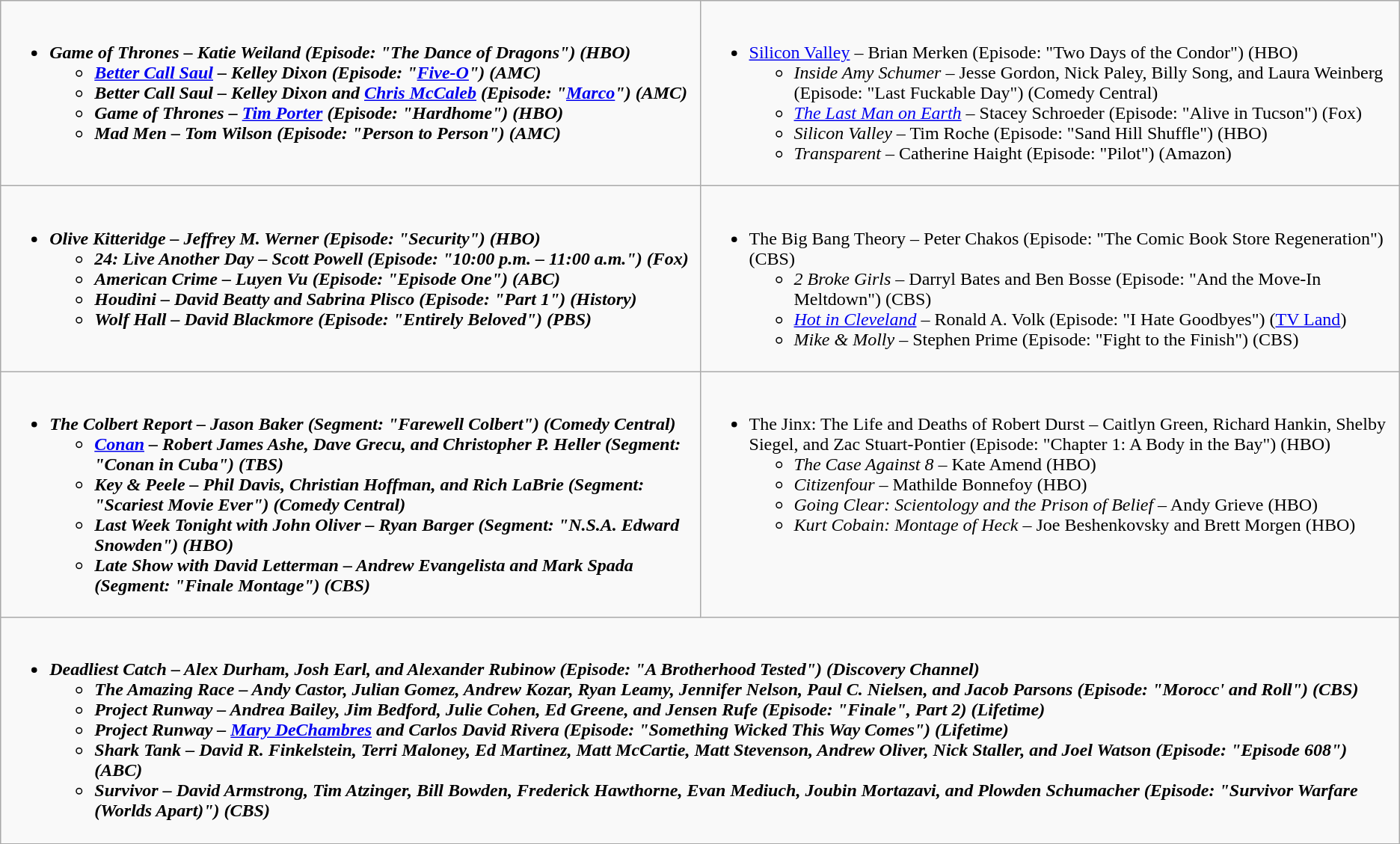<table class="wikitable">
<tr>
<td style="vertical-align:top;" width="50%"><br><ul><li><strong><em>Game of Thrones<em> – Katie Weiland (Episode: "The Dance of Dragons") (HBO)<strong><ul><li></em><a href='#'>Better Call Saul</a><em> – Kelley Dixon (Episode: "<a href='#'>Five-O</a>") (AMC)</li><li></em>Better Call Saul<em> – Kelley Dixon and <a href='#'>Chris McCaleb</a> (Episode: "<a href='#'>Marco</a>") (AMC)</li><li></em>Game of Thrones<em> – <a href='#'>Tim Porter</a> (Episode: "Hardhome") (HBO)</li><li></em>Mad Men<em> – Tom Wilson (Episode: "Person to Person") (AMC)</li></ul></li></ul></td>
<td style="vertical-align:top;" width="50%"><br><ul><li></em></strong><a href='#'>Silicon Valley</a></em> – Brian Merken (Episode: "Two Days of the Condor") (HBO)</strong><ul><li><em>Inside Amy Schumer</em> – Jesse Gordon, Nick Paley, Billy Song, and Laura Weinberg (Episode: "Last Fuckable Day") (Comedy Central)</li><li><em><a href='#'>The Last Man on Earth</a></em> – Stacey Schroeder (Episode: "Alive in Tucson") (Fox)</li><li><em>Silicon Valley</em> – Tim Roche (Episode: "Sand Hill Shuffle") (HBO)</li><li><em>Transparent</em> – Catherine Haight (Episode: "Pilot") (Amazon)</li></ul></li></ul></td>
</tr>
<tr>
<td style="vertical-align:top;" width="50%"><br><ul><li><strong><em>Olive Kitteridge<em> – Jeffrey M. Werner (Episode: "Security") (HBO)<strong><ul><li></em>24: Live Another Day<em> – Scott Powell (Episode: "10:00 p.m. – 11:00 a.m.") (Fox)</li><li></em>American Crime<em> – Luyen Vu (Episode: "Episode One") (ABC)</li><li></em>Houdini<em> – David Beatty and Sabrina Plisco (Episode: "Part 1") (History)</li><li></em>Wolf Hall<em> – David Blackmore (Episode: "Entirely Beloved") (PBS)</li></ul></li></ul></td>
<td style="vertical-align:top;" width="50%"><br><ul><li></em></strong>The Big Bang Theory</em> – Peter Chakos (Episode: "The Comic Book Store Regeneration") (CBS)</strong><ul><li><em>2 Broke Girls</em> – Darryl Bates and Ben Bosse (Episode: "And the Move-In Meltdown") (CBS)</li><li><em><a href='#'>Hot in Cleveland</a></em> – Ronald A. Volk (Episode: "I Hate Goodbyes") (<a href='#'>TV Land</a>)</li><li><em>Mike & Molly</em> – Stephen Prime (Episode: "Fight to the Finish") (CBS)</li></ul></li></ul></td>
</tr>
<tr>
<td style="vertical-align:top;" width="50%"><br><ul><li><strong><em>The Colbert Report<em> – Jason Baker (Segment: "Farewell Colbert") (Comedy Central)<strong><ul><li></em><a href='#'>Conan</a><em> – Robert James Ashe, Dave Grecu, and Christopher P. Heller (Segment: "Conan in Cuba") (TBS)</li><li></em>Key & Peele<em> – Phil Davis, Christian Hoffman, and Rich LaBrie (Segment: "Scariest Movie Ever") (Comedy Central)</li><li></em>Last Week Tonight with John Oliver<em> – Ryan Barger (Segment: "N.S.A. Edward Snowden") (HBO)</li><li></em>Late Show with David Letterman<em> – Andrew Evangelista and Mark Spada (Segment: "Finale Montage") (CBS)</li></ul></li></ul></td>
<td style="vertical-align:top;" width="50%"><br><ul><li></em></strong>The Jinx: The Life and Deaths of Robert Durst</em> – Caitlyn Green, Richard Hankin, Shelby Siegel, and Zac Stuart-Pontier (Episode: "Chapter 1: A Body in the Bay") (HBO)</strong><ul><li><em>The Case Against 8</em> – Kate Amend (HBO)</li><li><em>Citizenfour</em> – Mathilde Bonnefoy (HBO)</li><li><em>Going Clear: Scientology and the Prison of Belief</em> – Andy Grieve (HBO)</li><li><em>Kurt Cobain: Montage of Heck</em> – Joe Beshenkovsky and Brett Morgen (HBO)</li></ul></li></ul></td>
</tr>
<tr>
<td style="vertical-align:top;" width="50%" colspan="2"><br><ul><li><strong><em>Deadliest Catch<em> – Alex Durham, Josh Earl, and Alexander Rubinow (Episode: "A Brotherhood Tested") (Discovery Channel)<strong><ul><li></em>The Amazing Race<em> – Andy Castor, Julian Gomez, Andrew Kozar, Ryan Leamy, Jennifer Nelson, Paul C. Nielsen, and Jacob Parsons (Episode: "Morocc' and Roll") (CBS)</li><li></em>Project Runway<em> – Andrea Bailey, Jim Bedford, Julie Cohen, Ed Greene, and Jensen Rufe (Episode: "Finale", Part 2) (Lifetime)</li><li></em>Project Runway<em> – <a href='#'>Mary DeChambres</a> and Carlos David Rivera (Episode: "Something Wicked This Way Comes") (Lifetime)</li><li></em>Shark Tank<em> – David R. Finkelstein, Terri Maloney, Ed Martinez, Matt McCartie, Matt Stevenson, Andrew Oliver, Nick Staller, and Joel Watson (Episode: "Episode 608") (ABC)</li><li></em>Survivor<em> – David Armstrong, Tim Atzinger, Bill Bowden, Frederick Hawthorne, Evan Mediuch, Joubin Mortazavi, and Plowden Schumacher (Episode: "Survivor Warfare (Worlds Apart)") (CBS)</li></ul></li></ul></td>
</tr>
</table>
